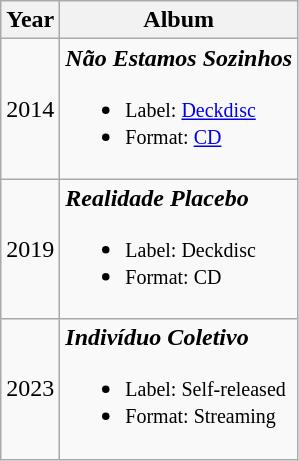<table class="wikitable">
<tr>
<th>Year</th>
<th>Album</th>
</tr>
<tr>
<td>2014</td>
<td><strong><em>Não Estamos Sozinhos</em></strong><br><ul><li><small>Label: <a href='#'>Deckdisc</a></small></li><li><small>Format: <a href='#'>CD</a></small></li></ul></td>
</tr>
<tr>
<td>2019</td>
<td><strong><em>Realidade Placebo</em></strong><br><ul><li><small>Label: Deckdisc</small></li><li><small>Format: CD</small></li></ul></td>
</tr>
<tr>
<td>2023</td>
<td><strong><em>Indivíduo Coletivo</em></strong><br><ul><li><small>Label: Self-released</small></li><li><small>Format: Streaming</small></li></ul></td>
</tr>
</table>
